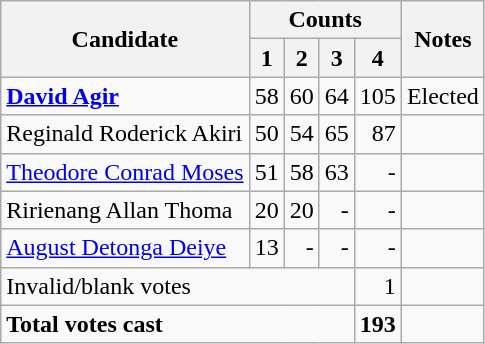<table class=wikitable style=text-align:right>
<tr>
<th rowspan=2>Candidate</th>
<th colspan=4>Counts</th>
<th rowspan=2>Notes</th>
</tr>
<tr>
<th>1</th>
<th>2</th>
<th>3</th>
<th>4</th>
</tr>
<tr>
<td align=left><strong><a href='#'>David Agir</a></strong></td>
<td>58</td>
<td>60</td>
<td>64</td>
<td>105</td>
<td align=left>Elected</td>
</tr>
<tr>
<td align=left>Reginald Roderick Akiri</td>
<td>50</td>
<td>54</td>
<td>65</td>
<td>87</td>
<td align=left></td>
</tr>
<tr>
<td align=left><a href='#'>Theodore Conrad Moses</a></td>
<td>51</td>
<td>58</td>
<td>63</td>
<td>-</td>
<td align=left></td>
</tr>
<tr>
<td align=left>Ririenang Allan Thoma</td>
<td>20</td>
<td>20</td>
<td>-</td>
<td>-</td>
<td align=left></td>
</tr>
<tr>
<td align=left><a href='#'>August Detonga Deiye</a></td>
<td>13</td>
<td>-</td>
<td>-</td>
<td>-</td>
<td align=left></td>
</tr>
<tr>
<td align=left colspan=4>Invalid/blank votes</td>
<td>1</td>
<td></td>
</tr>
<tr>
<td align=left colspan=4><strong>Total votes cast</strong></td>
<td><strong>193</strong></td>
<td></td>
</tr>
</table>
